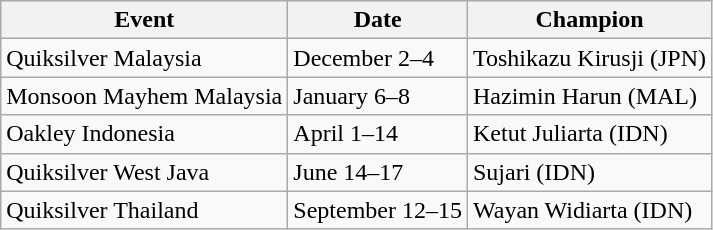<table class="wikitable">
<tr>
<th>Event</th>
<th>Date</th>
<th>Champion</th>
</tr>
<tr>
<td>Quiksilver Malaysia</td>
<td>December 2–4</td>
<td>Toshikazu Kirusji (JPN)</td>
</tr>
<tr>
<td>Monsoon Mayhem Malaysia</td>
<td>January 6–8</td>
<td>Hazimin Harun (MAL)</td>
</tr>
<tr>
<td>Oakley Indonesia</td>
<td>April 1–14</td>
<td>Ketut Juliarta (IDN)</td>
</tr>
<tr>
<td>Quiksilver West Java</td>
<td>June 14–17</td>
<td>Sujari (IDN)</td>
</tr>
<tr>
<td>Quiksilver Thailand</td>
<td>September 12–15</td>
<td>Wayan Widiarta (IDN)</td>
</tr>
</table>
